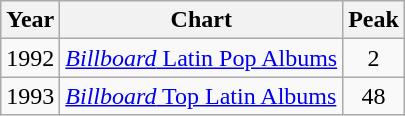<table class="wikitable">
<tr>
<th>Year</th>
<th>Chart </th>
<th>Peak</th>
</tr>
<tr>
<td>1992</td>
<td><a href='#'><em>Billboard</em> Latin Pop Albums</a></td>
<td style="text-align:center;">2</td>
</tr>
<tr>
<td>1993</td>
<td><a href='#'><em>Billboard</em> Top Latin Albums</a></td>
<td style="text-align:center;">48</td>
</tr>
</table>
